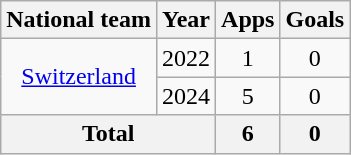<table class=wikitable style=text-align:center>
<tr>
<th>National team</th>
<th>Year</th>
<th>Apps</th>
<th>Goals</th>
</tr>
<tr>
<td rowspan="2"><a href='#'>Switzerland</a></td>
<td>2022</td>
<td>1</td>
<td>0</td>
</tr>
<tr>
<td>2024</td>
<td>5</td>
<td>0</td>
</tr>
<tr>
<th colspan="2">Total</th>
<th>6</th>
<th>0</th>
</tr>
</table>
